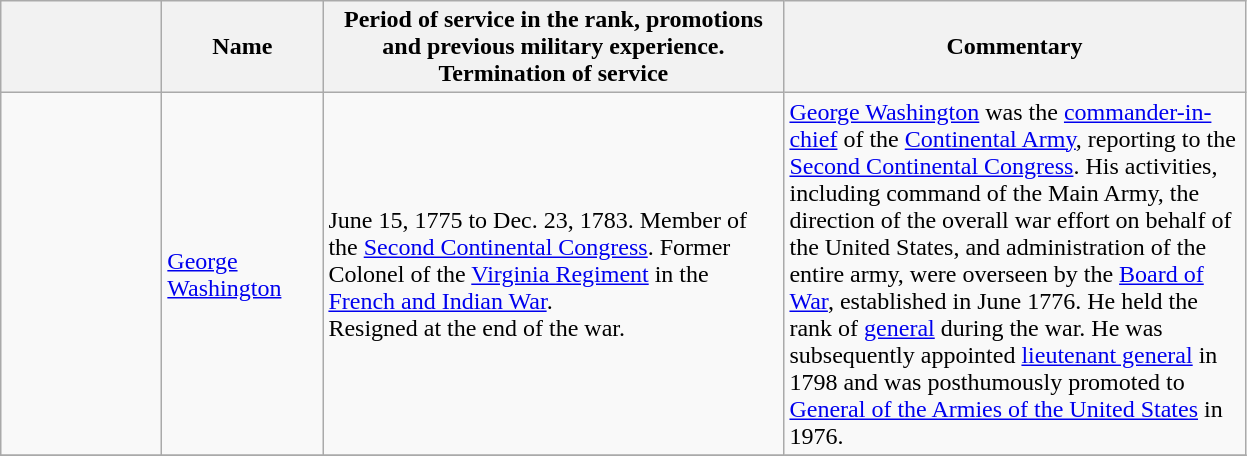<table class="wikitable">
<tr>
<th align="center" width="100"></th>
<th align="left" width="100">Name</th>
<th align="left" width="300">Period of service in the rank, promotions and previous military experience. Termination of service</th>
<th align="left" width="300">Commentary</th>
</tr>
<tr>
<td></td>
<td><a href='#'>George Washington</a></td>
<td>June 15, 1775 to Dec. 23, 1783. Member of the <a href='#'>Second Continental Congress</a>. Former Colonel of the <a href='#'>Virginia Regiment</a> in the <a href='#'>French and Indian War</a>.<br>Resigned at the end of the war.</td>
<td><a href='#'>George Washington</a> was the <a href='#'>commander-in-chief</a> of the <a href='#'>Continental Army</a>, reporting to the <a href='#'>Second Continental Congress</a>. His activities, including command of the Main Army, the direction of the overall war effort on behalf of the United States, and administration of the entire army, were overseen by the <a href='#'>Board of War</a>, established in June 1776. He held the rank of <a href='#'>general</a> during the war. He was subsequently appointed <a href='#'>lieutenant general</a> in 1798 and was posthumously promoted to <a href='#'>General of the Armies of the United States</a> in 1976.</td>
</tr>
<tr>
</tr>
</table>
